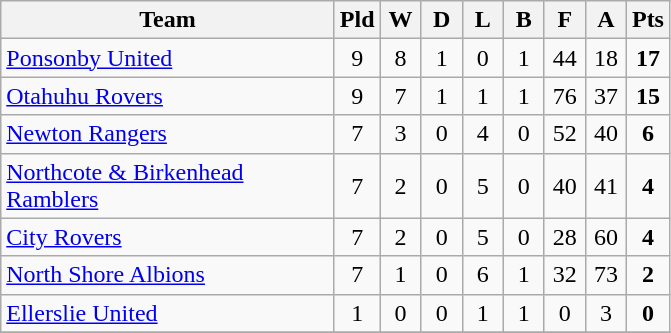<table class="wikitable" style="text-align:center;">
<tr>
<th width=215>Team</th>
<th width=20 abbr="Played">Pld</th>
<th width=20 abbr="Won">W</th>
<th width=20 abbr="Drawn">D</th>
<th width=20 abbr="Lost">L</th>
<th width=20 abbr="Bye">B</th>
<th width=20 abbr="For">F</th>
<th width=20 abbr="Against">A</th>
<th width=20 abbr="Points">Pts</th>
</tr>
<tr>
<td style="text-align:left;"><a href='#'>Ponsonby United</a></td>
<td>9</td>
<td>8</td>
<td>1</td>
<td>0</td>
<td>1</td>
<td>44</td>
<td>18</td>
<td><strong>17</strong></td>
</tr>
<tr>
<td style="text-align:left;"><a href='#'>Otahuhu Rovers</a></td>
<td>9</td>
<td>7</td>
<td>1</td>
<td>1</td>
<td>1</td>
<td>76</td>
<td>37</td>
<td><strong>15</strong></td>
</tr>
<tr>
<td style="text-align:left;"><a href='#'>Newton Rangers</a></td>
<td>7</td>
<td>3</td>
<td>0</td>
<td>4</td>
<td>0</td>
<td>52</td>
<td>40</td>
<td><strong>6</strong></td>
</tr>
<tr>
<td style="text-align:left;"><a href='#'>Northcote & Birkenhead Ramblers</a></td>
<td>7</td>
<td>2</td>
<td>0</td>
<td>5</td>
<td>0</td>
<td>40</td>
<td>41</td>
<td><strong>4</strong></td>
</tr>
<tr>
<td style="text-align:left;"><a href='#'>City Rovers</a></td>
<td>7</td>
<td>2</td>
<td>0</td>
<td>5</td>
<td>0</td>
<td>28</td>
<td>60</td>
<td><strong>4</strong></td>
</tr>
<tr>
<td style="text-align:left;"><a href='#'>North Shore Albions</a></td>
<td>7</td>
<td>1</td>
<td>0</td>
<td>6</td>
<td>1</td>
<td>32</td>
<td>73</td>
<td><strong>2</strong></td>
</tr>
<tr>
<td style="text-align:left;"><a href='#'>Ellerslie United</a></td>
<td>1</td>
<td>0</td>
<td>0</td>
<td>1</td>
<td>1</td>
<td>0</td>
<td>3</td>
<td><strong>0</strong></td>
</tr>
<tr>
</tr>
</table>
